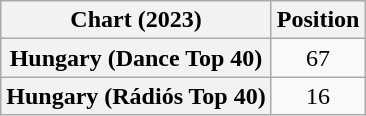<table class="wikitable sortable plainrowheaders" style="text-align:center;">
<tr>
<th scope="col">Chart (2023)</th>
<th scope="col">Position</th>
</tr>
<tr>
<th scope="row">Hungary (Dance Top 40)</th>
<td>67</td>
</tr>
<tr>
<th scope="row">Hungary (Rádiós Top 40)</th>
<td>16</td>
</tr>
</table>
